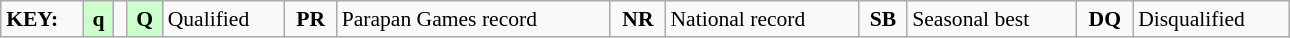<table class="wikitable" style="margin:0.5em auto; font-size:90%;position:relative;" width=68%>
<tr>
<td><strong>KEY:</strong></td>
<td bgcolor=ccffcc align=center><strong>q</strong></td>
<td></td>
<td bgcolor=ccffcc align=center><strong>Q</strong></td>
<td>Qualified</td>
<td align=center><strong>PR</strong></td>
<td>Parapan Games record</td>
<td align=center><strong>NR</strong></td>
<td>National record</td>
<td align=center><strong>SB</strong></td>
<td>Seasonal best</td>
<td align=center><strong>DQ</strong></td>
<td>Disqualified</td>
</tr>
</table>
